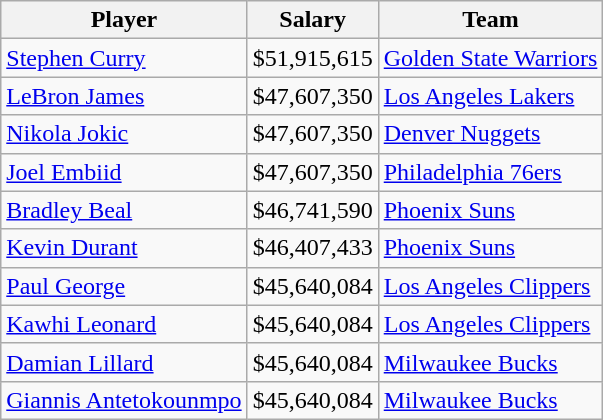<table class="wikitable">
<tr>
<th>Player</th>
<th>Salary</th>
<th>Team</th>
</tr>
<tr>
<td><a href='#'>Stephen Curry</a></td>
<td>$51,915,615</td>
<td><a href='#'>Golden State Warriors</a></td>
</tr>
<tr>
<td><a href='#'>LeBron James</a></td>
<td>$47,607,350</td>
<td><a href='#'>Los Angeles Lakers</a></td>
</tr>
<tr>
<td><a href='#'>Nikola Jokic</a></td>
<td>$47,607,350</td>
<td><a href='#'>Denver Nuggets</a></td>
</tr>
<tr>
<td><a href='#'>Joel Embiid</a></td>
<td>$47,607,350</td>
<td><a href='#'>Philadelphia 76ers</a></td>
</tr>
<tr>
<td><a href='#'>Bradley Beal</a></td>
<td>$46,741,590</td>
<td><a href='#'>Phoenix Suns</a></td>
</tr>
<tr>
<td><a href='#'>Kevin Durant</a></td>
<td>$46,407,433</td>
<td><a href='#'>Phoenix Suns</a></td>
</tr>
<tr>
<td><a href='#'>Paul George</a></td>
<td>$45,640,084</td>
<td><a href='#'>Los Angeles Clippers</a></td>
</tr>
<tr>
<td><a href='#'>Kawhi Leonard</a></td>
<td>$45,640,084</td>
<td><a href='#'>Los Angeles Clippers</a></td>
</tr>
<tr>
<td><a href='#'>Damian Lillard</a></td>
<td>$45,640,084</td>
<td><a href='#'>Milwaukee Bucks</a></td>
</tr>
<tr>
<td><a href='#'>Giannis Antetokounmpo</a></td>
<td>$45,640,084</td>
<td><a href='#'>Milwaukee Bucks</a></td>
</tr>
</table>
